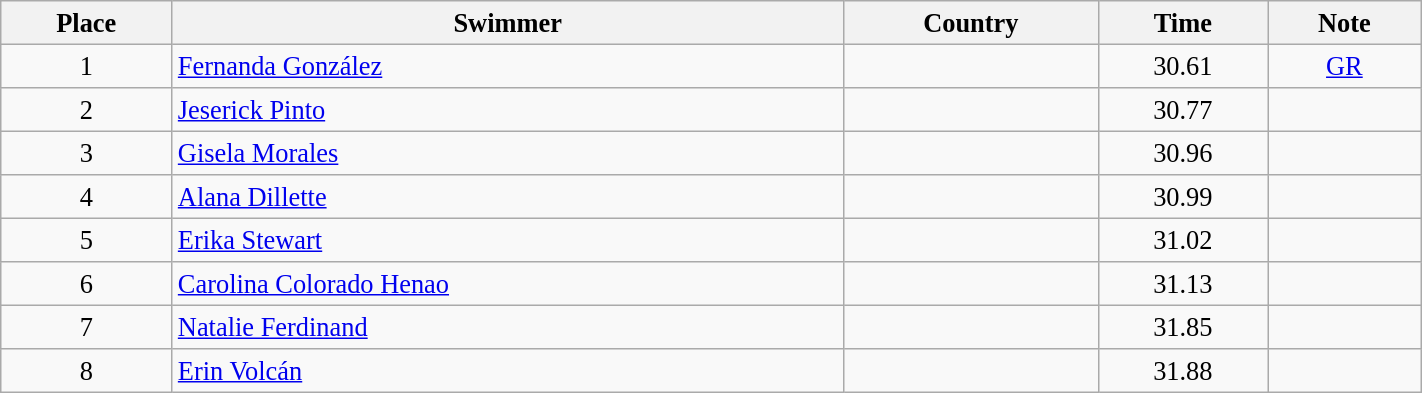<table class="wikitable" style=" text-align:center; font-size:110%;" width="75%">
<tr>
<th>Place</th>
<th>Swimmer</th>
<th>Country</th>
<th>Time</th>
<th>Note</th>
</tr>
<tr>
<td>1</td>
<td align=left><a href='#'>Fernanda González</a></td>
<td align=left></td>
<td>30.61</td>
<td><a href='#'>GR</a></td>
</tr>
<tr>
<td>2</td>
<td align=left><a href='#'>Jeserick Pinto</a></td>
<td align=left></td>
<td>30.77</td>
<td></td>
</tr>
<tr>
<td>3</td>
<td align=left><a href='#'>Gisela Morales</a></td>
<td align=left></td>
<td>30.96</td>
<td></td>
</tr>
<tr>
<td>4</td>
<td align=left><a href='#'>Alana Dillette</a></td>
<td align=left></td>
<td>30.99</td>
<td></td>
</tr>
<tr>
<td>5</td>
<td align=left><a href='#'>Erika Stewart</a></td>
<td align=left></td>
<td>31.02</td>
<td></td>
</tr>
<tr>
<td>6</td>
<td align=left><a href='#'>Carolina Colorado Henao</a></td>
<td align=left></td>
<td>31.13</td>
<td></td>
</tr>
<tr>
<td>7</td>
<td align=left><a href='#'>Natalie Ferdinand</a></td>
<td align=left></td>
<td>31.85</td>
<td></td>
</tr>
<tr>
<td>8</td>
<td align=left><a href='#'>Erin Volcán</a></td>
<td align=left></td>
<td>31.88</td>
<td></td>
</tr>
</table>
